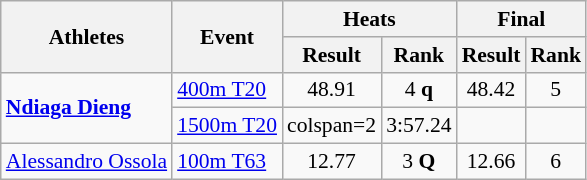<table class=wikitable style="font-size:90%">
<tr>
<th rowspan="2">Athletes</th>
<th rowspan="2">Event</th>
<th colspan="2">Heats</th>
<th colspan="2">Final</th>
</tr>
<tr>
<th>Result</th>
<th>Rank</th>
<th>Result</th>
<th>Rank</th>
</tr>
<tr align=center>
<td align=left rowspan=2><strong><a href='#'>Ndiaga Dieng</a></strong></td>
<td align=left><a href='#'>400m T20</a></td>
<td>48.91</td>
<td>4 <strong>q</strong></td>
<td>48.42 </td>
<td>5</td>
</tr>
<tr align=center>
<td align=left><a href='#'>1500m T20</a></td>
<td>colspan=2 </td>
<td>3:57.24</td>
<td></td>
</tr>
<tr align=center>
<td align=left><a href='#'>Alessandro Ossola</a></td>
<td align=left><a href='#'>100m T63</a></td>
<td>12.77</td>
<td>3 <strong>Q</strong></td>
<td>12.66</td>
<td>6</td>
</tr>
</table>
